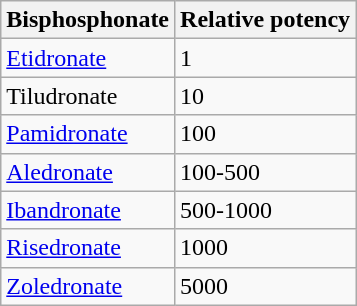<table class="wikitable">
<tr>
<th>Bisphosphonate</th>
<th>Relative potency</th>
</tr>
<tr>
<td><a href='#'>Etidronate</a></td>
<td>1</td>
</tr>
<tr>
<td>Tiludronate</td>
<td>10</td>
</tr>
<tr>
<td><a href='#'>Pamidronate</a></td>
<td>100</td>
</tr>
<tr>
<td><a href='#'>Aledronate</a></td>
<td>100-500</td>
</tr>
<tr>
<td><a href='#'>Ibandronate</a></td>
<td>500-1000</td>
</tr>
<tr>
<td><a href='#'>Risedronate</a></td>
<td>1000</td>
</tr>
<tr>
<td><a href='#'>Zoledronate</a></td>
<td>5000</td>
</tr>
</table>
